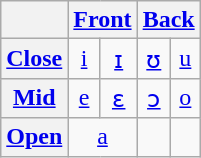<table class="wikitable" style="text-align: center;">
<tr>
<th></th>
<th colspan="2"><a href='#'>Front</a></th>
<th colspan="2"><a href='#'>Back</a></th>
</tr>
<tr>
<th><a href='#'>Close</a></th>
<td><a href='#'>i</a></td>
<td><a href='#'>ɪ</a></td>
<td><a href='#'>ʊ</a></td>
<td><a href='#'>u</a></td>
</tr>
<tr>
<th><a href='#'>Mid</a></th>
<td><a href='#'>e</a></td>
<td><a href='#'>ɛ</a></td>
<td><a href='#'>ɔ</a></td>
<td><a href='#'>o</a></td>
</tr>
<tr>
<th><a href='#'>Open</a></th>
<td colspan="2"><a href='#'>a</a></td>
<td></td>
<td></td>
</tr>
</table>
